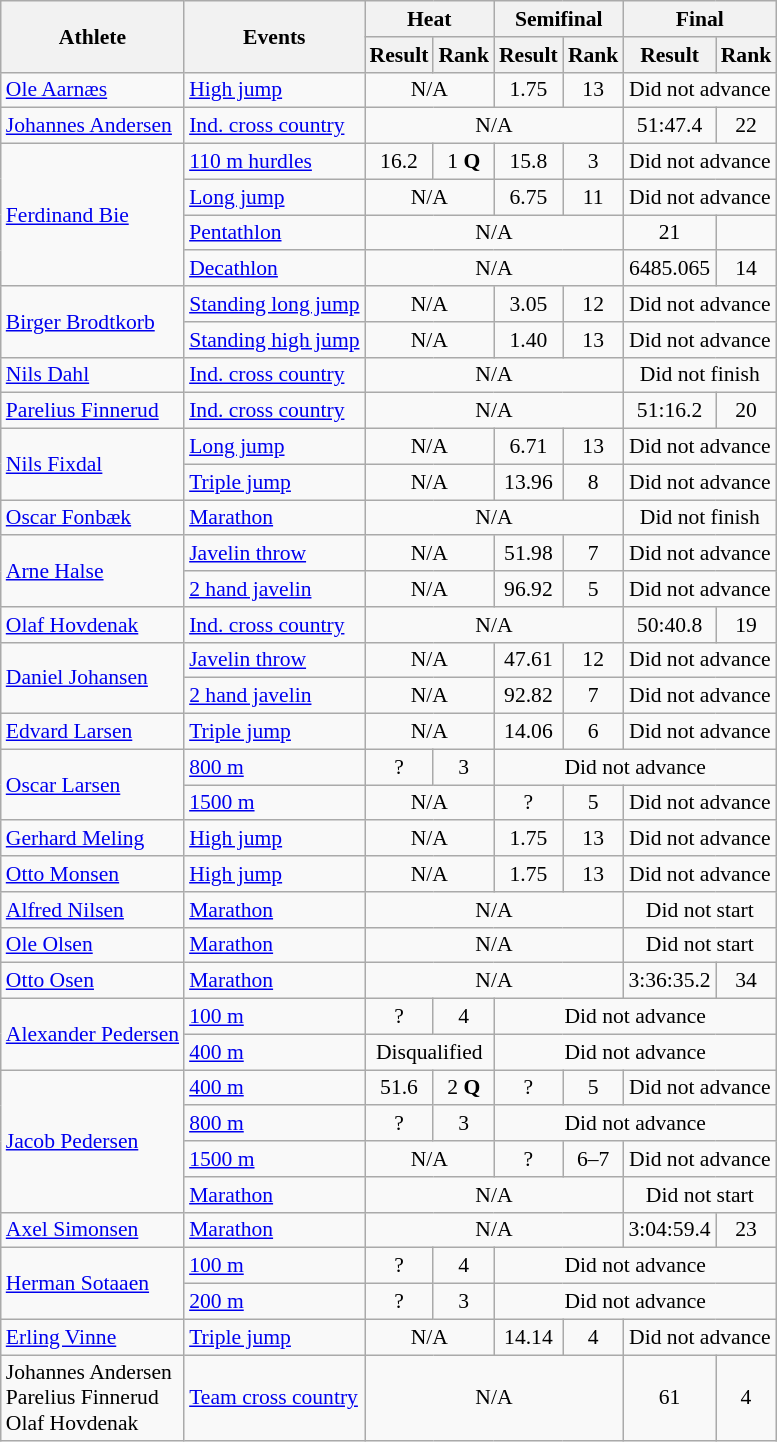<table class=wikitable style="font-size:90%">
<tr>
<th rowspan="2">Athlete</th>
<th rowspan="2">Events</th>
<th colspan="2">Heat</th>
<th colspan="2">Semifinal</th>
<th colspan="2">Final</th>
</tr>
<tr>
<th>Result</th>
<th>Rank</th>
<th>Result</th>
<th>Rank</th>
<th>Result</th>
<th>Rank</th>
</tr>
<tr>
<td><a href='#'>Ole Aarnæs</a></td>
<td><a href='#'>High jump</a></td>
<td align=center colspan=2>N/A</td>
<td align=center>1.75</td>
<td align=center>13</td>
<td align=center colspan=2>Did not advance</td>
</tr>
<tr>
<td><a href='#'>Johannes Andersen</a></td>
<td><a href='#'>Ind. cross country</a></td>
<td align=center colspan=4>N/A</td>
<td align=center>51:47.4</td>
<td align=center>22</td>
</tr>
<tr>
<td rowspan=4><a href='#'>Ferdinand Bie</a></td>
<td><a href='#'>110 m hurdles</a></td>
<td align=center>16.2</td>
<td align=center>1 <strong>Q</strong></td>
<td align=center>15.8</td>
<td align=center>3</td>
<td align=center colspan=2>Did not advance</td>
</tr>
<tr>
<td><a href='#'>Long jump</a></td>
<td align=center colspan=2>N/A</td>
<td align=center>6.75</td>
<td align=center>11</td>
<td align=center colspan=2>Did not advance</td>
</tr>
<tr>
<td><a href='#'>Pentathlon</a></td>
<td align=center colspan=4>N/A</td>
<td align=center>21</td>
<td align=center></td>
</tr>
<tr>
<td><a href='#'>Decathlon</a></td>
<td align=center colspan=4>N/A</td>
<td align=center>6485.065</td>
<td align=center>14</td>
</tr>
<tr>
<td rowspan=2><a href='#'>Birger Brodtkorb</a></td>
<td><a href='#'>Standing long jump</a></td>
<td align=center colspan=2>N/A</td>
<td align=center>3.05</td>
<td align=center>12</td>
<td align=center colspan=2>Did not advance</td>
</tr>
<tr>
<td><a href='#'>Standing high jump</a></td>
<td align=center colspan=2>N/A</td>
<td align=center>1.40</td>
<td align=center>13</td>
<td align=center colspan=2>Did not advance</td>
</tr>
<tr>
<td><a href='#'>Nils Dahl</a></td>
<td><a href='#'>Ind. cross country</a></td>
<td align=center colspan=4>N/A</td>
<td align=center colspan=2>Did not finish</td>
</tr>
<tr>
<td><a href='#'>Parelius Finnerud</a></td>
<td><a href='#'>Ind. cross country</a></td>
<td align=center colspan=4>N/A</td>
<td align=center>51:16.2</td>
<td align=center>20</td>
</tr>
<tr>
<td rowspan=2><a href='#'>Nils Fixdal</a></td>
<td><a href='#'>Long jump</a></td>
<td align=center colspan=2>N/A</td>
<td align=center>6.71</td>
<td align=center>13</td>
<td align=center colspan=2>Did not advance</td>
</tr>
<tr>
<td><a href='#'>Triple jump</a></td>
<td align=center colspan=2>N/A</td>
<td align=center>13.96</td>
<td align=center>8</td>
<td align=center colspan=2>Did not advance</td>
</tr>
<tr>
<td><a href='#'>Oscar Fonbæk</a></td>
<td><a href='#'>Marathon</a></td>
<td align=center colspan=4>N/A</td>
<td align=center colspan=2>Did not finish</td>
</tr>
<tr>
<td rowspan=2><a href='#'>Arne Halse</a></td>
<td><a href='#'>Javelin throw</a></td>
<td align=center colspan=2>N/A</td>
<td align=center>51.98</td>
<td align=center>7</td>
<td align=center colspan=2>Did not advance</td>
</tr>
<tr>
<td><a href='#'>2 hand javelin</a></td>
<td align=center colspan=2>N/A</td>
<td align=center>96.92</td>
<td align=center>5</td>
<td align=center colspan=2>Did not advance</td>
</tr>
<tr>
<td><a href='#'>Olaf Hovdenak</a></td>
<td><a href='#'>Ind. cross country</a></td>
<td align=center colspan=4>N/A</td>
<td align=center>50:40.8</td>
<td align=center>19</td>
</tr>
<tr>
<td rowspan=2><a href='#'>Daniel Johansen</a></td>
<td><a href='#'>Javelin throw</a></td>
<td align=center colspan=2>N/A</td>
<td align=center>47.61</td>
<td align=center>12</td>
<td align=center colspan=2>Did not advance</td>
</tr>
<tr>
<td><a href='#'>2 hand javelin</a></td>
<td align=center colspan=2>N/A</td>
<td align=center>92.82</td>
<td align=center>7</td>
<td align=center colspan=2>Did not advance</td>
</tr>
<tr>
<td><a href='#'>Edvard Larsen</a></td>
<td><a href='#'>Triple jump</a></td>
<td align=center colspan=2>N/A</td>
<td align=center>14.06</td>
<td align=center>6</td>
<td align=center colspan=2>Did not advance</td>
</tr>
<tr>
<td rowspan=2><a href='#'>Oscar Larsen</a></td>
<td><a href='#'>800 m</a></td>
<td align=center>?</td>
<td align=center>3</td>
<td align=center colspan=4>Did not advance</td>
</tr>
<tr>
<td><a href='#'>1500 m</a></td>
<td align=center colspan=2>N/A</td>
<td align=center>?</td>
<td align=center>5</td>
<td align=center colspan=2>Did not advance</td>
</tr>
<tr>
<td><a href='#'>Gerhard Meling</a></td>
<td><a href='#'>High jump</a></td>
<td align=center colspan=2>N/A</td>
<td align=center>1.75</td>
<td align=center>13</td>
<td align=center colspan=2>Did not advance</td>
</tr>
<tr>
<td><a href='#'>Otto Monsen</a></td>
<td><a href='#'>High jump</a></td>
<td align=center colspan=2>N/A</td>
<td align=center>1.75</td>
<td align=center>13</td>
<td align=center colspan=2>Did not advance</td>
</tr>
<tr>
<td><a href='#'>Alfred Nilsen</a></td>
<td><a href='#'>Marathon</a></td>
<td align=center colspan=4>N/A</td>
<td align=center colspan=2>Did not start</td>
</tr>
<tr>
<td><a href='#'>Ole Olsen</a></td>
<td><a href='#'>Marathon</a></td>
<td align=center colspan=4>N/A</td>
<td align=center colspan=2>Did not start</td>
</tr>
<tr>
<td><a href='#'>Otto Osen</a></td>
<td><a href='#'>Marathon</a></td>
<td align=center colspan=4>N/A</td>
<td align=center>3:36:35.2</td>
<td align=center>34</td>
</tr>
<tr>
<td rowspan=2><a href='#'>Alexander Pedersen</a></td>
<td><a href='#'>100 m</a></td>
<td align=center>?</td>
<td align=center>4</td>
<td align=center colspan=4>Did not advance</td>
</tr>
<tr>
<td><a href='#'>400 m</a></td>
<td align=center colspan=2>Disqualified</td>
<td align=center colspan=4>Did not advance</td>
</tr>
<tr>
<td rowspan=4><a href='#'>Jacob Pedersen</a></td>
<td><a href='#'>400 m</a></td>
<td align=center>51.6</td>
<td align=center>2 <strong>Q</strong></td>
<td align=center>?</td>
<td align=center>5</td>
<td align=center colspan=2>Did not advance</td>
</tr>
<tr>
<td><a href='#'>800 m</a></td>
<td align=center>?</td>
<td align=center>3</td>
<td align=center colspan=4>Did not advance</td>
</tr>
<tr>
<td><a href='#'>1500 m</a></td>
<td align=center colspan=2>N/A</td>
<td align=center>?</td>
<td align=center>6–7</td>
<td align=center colspan=2>Did not advance</td>
</tr>
<tr>
<td><a href='#'>Marathon</a></td>
<td align=center colspan=4>N/A</td>
<td align=center colspan=2>Did not start</td>
</tr>
<tr>
<td><a href='#'>Axel Simonsen</a></td>
<td><a href='#'>Marathon</a></td>
<td align=center colspan=4>N/A</td>
<td align=center>3:04:59.4</td>
<td align=center>23</td>
</tr>
<tr>
<td rowspan=2><a href='#'>Herman Sotaaen</a></td>
<td><a href='#'>100 m</a></td>
<td align=center>?</td>
<td align=center>4</td>
<td align=center colspan=4>Did not advance</td>
</tr>
<tr>
<td><a href='#'>200 m</a></td>
<td align=center>?</td>
<td align=center>3</td>
<td align=center colspan=4>Did not advance</td>
</tr>
<tr>
<td><a href='#'>Erling Vinne</a></td>
<td><a href='#'>Triple jump</a></td>
<td align=center colspan=2>N/A</td>
<td align=center>14.14</td>
<td align=center>4</td>
<td align=center colspan=2>Did not advance</td>
</tr>
<tr>
<td>Johannes Andersen <br> Parelius Finnerud <br> Olaf Hovdenak</td>
<td><a href='#'>Team cross country</a></td>
<td align=center colspan=4>N/A</td>
<td align=center>61</td>
<td align=center>4</td>
</tr>
</table>
